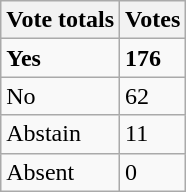<table class="wikitable">
<tr>
<th>Vote totals</th>
<th>Votes</th>
</tr>
<tr style="font-weight:bold">
<td> Yes</td>
<td>176</td>
</tr>
<tr>
<td>No</td>
<td>62</td>
</tr>
<tr>
<td>Abstain</td>
<td>11</td>
</tr>
<tr>
<td>Absent</td>
<td>0</td>
</tr>
</table>
